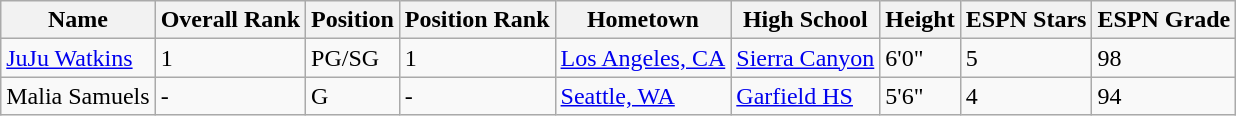<table class="wikitable sortable">
<tr>
<th>Name</th>
<th>Overall Rank</th>
<th>Position</th>
<th>Position Rank</th>
<th>Hometown</th>
<th>High School</th>
<th>Height</th>
<th>ESPN Stars</th>
<th>ESPN Grade</th>
</tr>
<tr>
<td><a href='#'>JuJu Watkins</a></td>
<td>1</td>
<td>PG/SG</td>
<td>1</td>
<td><a href='#'>Los Angeles, CA</a></td>
<td><a href='#'>Sierra Canyon</a></td>
<td>6'0"</td>
<td>5</td>
<td>98</td>
</tr>
<tr>
<td>Malia Samuels</td>
<td>-</td>
<td>G</td>
<td>-</td>
<td><a href='#'>Seattle, WA</a></td>
<td><a href='#'>Garfield HS</a></td>
<td>5'6"</td>
<td>4</td>
<td>94</td>
</tr>
</table>
